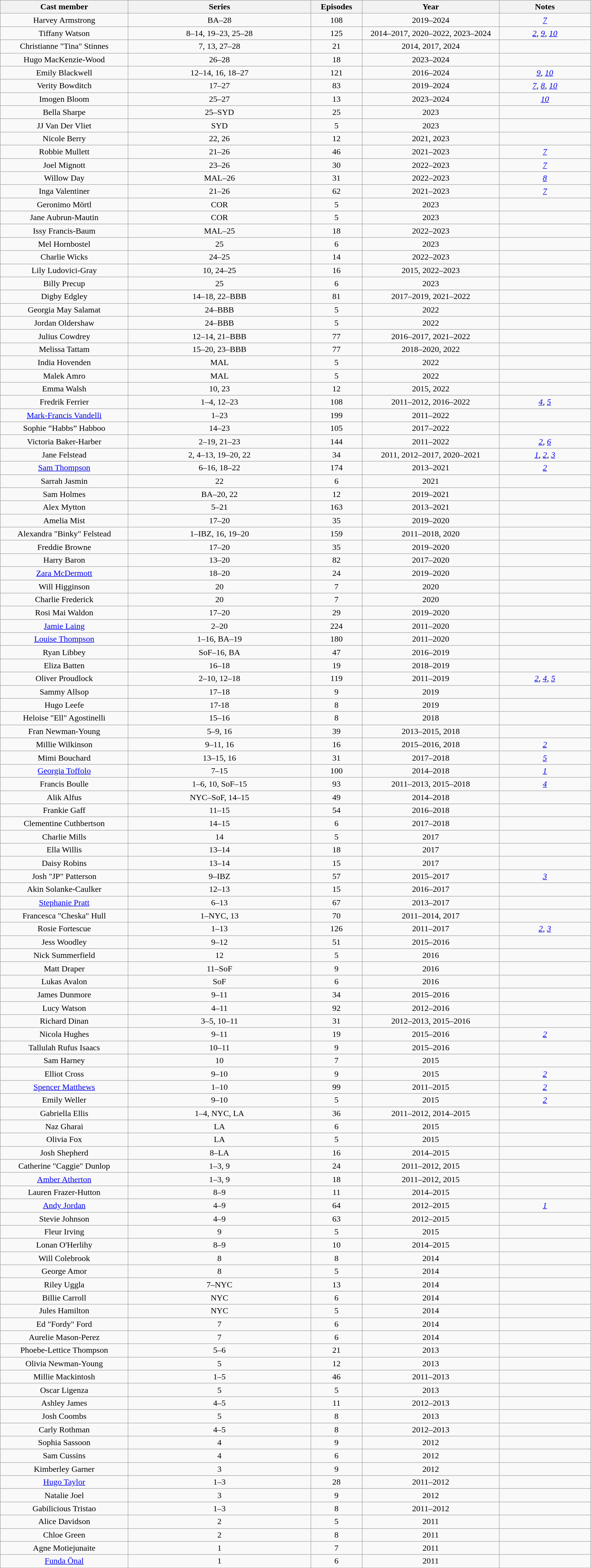<table class="wikitable sortable" style="text-align:center; width:90%;">
<tr>
<th style="width:14%">Cast member</th>
<th style="width:20%">Series</th>
<th style="width:5%">Episodes</th>
<th style="width:15%">Year</th>
<th style="width:10%">Notes</th>
</tr>
<tr>
<td>Harvey Armstrong</td>
<td>BA–28</td>
<td>108</td>
<td>2019–2024</td>
<td><em><a href='#'>7</a></em></td>
</tr>
<tr>
<td>Tiffany Watson</td>
<td>8–14, 19–23, 25–28</td>
<td>125</td>
<td>2014–2017, 2020–2022, 2023–2024</td>
<td><em><a href='#'>2</a></em>, <em><a href='#'>9</a></em>, <em><a href='#'>10</a></em></td>
</tr>
<tr>
<td>Christianne "Tina" Stinnes</td>
<td>7, 13, 27–28</td>
<td>21</td>
<td>2014, 2017, 2024</td>
<td></td>
</tr>
<tr>
<td>Hugo MacKenzie-Wood</td>
<td>26–28</td>
<td>18</td>
<td>2023–2024</td>
<td></td>
</tr>
<tr>
<td>Emily Blackwell</td>
<td>12–14, 16, 18–27</td>
<td>121</td>
<td>2016–2024</td>
<td><em><a href='#'>9</a></em>, <em><a href='#'>10</a></em></td>
</tr>
<tr>
<td>Verity Bowditch</td>
<td>17–27</td>
<td>83</td>
<td>2019–2024</td>
<td><em><a href='#'>7</a></em>, <em><a href='#'>8</a></em>, <em><a href='#'>10</a></em></td>
</tr>
<tr>
<td>Imogen Bloom</td>
<td>25–27</td>
<td>13</td>
<td>2023–2024</td>
<td><em><a href='#'>10</a></em></td>
</tr>
<tr>
<td>Bella Sharpe</td>
<td>25–SYD</td>
<td>25</td>
<td>2023</td>
<td></td>
</tr>
<tr>
<td>JJ Van Der Vliet</td>
<td>SYD</td>
<td>5</td>
<td>2023</td>
<td></td>
</tr>
<tr>
<td>Nicole Berry</td>
<td>22, 26</td>
<td>12</td>
<td>2021, 2023</td>
<td></td>
</tr>
<tr>
<td>Robbie Mullett</td>
<td>21–26</td>
<td>46</td>
<td>2021–2023</td>
<td><em><a href='#'>7</a></em></td>
</tr>
<tr>
<td>Joel Mignott</td>
<td>23–26</td>
<td>30</td>
<td>2022–2023</td>
<td><em><a href='#'>7</a></em></td>
</tr>
<tr>
<td>Willow Day</td>
<td>MAL–26</td>
<td>31</td>
<td>2022–2023</td>
<td><em><a href='#'>8</a></em></td>
</tr>
<tr>
<td>Inga Valentiner</td>
<td>21–26</td>
<td>62</td>
<td>2021–2023</td>
<td><em><a href='#'>7</a></em></td>
</tr>
<tr>
<td>Geronimo Mörtl</td>
<td>COR</td>
<td>5</td>
<td>2023</td>
<td></td>
</tr>
<tr>
<td>Jane Aubrun-Mautin</td>
<td>COR</td>
<td>5</td>
<td>2023</td>
<td></td>
</tr>
<tr>
<td>Issy Francis-Baum</td>
<td>MAL–25</td>
<td>18</td>
<td>2022–2023</td>
<td></td>
</tr>
<tr>
<td>Mel Hornbostel</td>
<td>25</td>
<td>6</td>
<td>2023</td>
<td></td>
</tr>
<tr>
<td>Charlie Wicks</td>
<td>24–25</td>
<td>14</td>
<td>2022–2023</td>
<td></td>
</tr>
<tr>
<td>Lily Ludovici-Gray</td>
<td>10, 24–25</td>
<td>16</td>
<td>2015, 2022–2023</td>
<td></td>
</tr>
<tr>
<td>Billy Precup</td>
<td>25</td>
<td>6</td>
<td>2023</td>
<td></td>
</tr>
<tr>
<td>Digby Edgley</td>
<td>14–18, 22–BBB</td>
<td>81</td>
<td>2017–2019, 2021–2022</td>
<td></td>
</tr>
<tr>
<td>Georgia May Salamat</td>
<td>24–BBB</td>
<td>5</td>
<td>2022</td>
<td></td>
</tr>
<tr>
<td>Jordan Oldershaw</td>
<td>24–BBB</td>
<td>5</td>
<td>2022</td>
<td></td>
</tr>
<tr>
<td>Julius Cowdrey</td>
<td>12–14, 21–BBB</td>
<td>77</td>
<td>2016–2017, 2021–2022</td>
<td></td>
</tr>
<tr>
<td>Melissa Tattam</td>
<td>15–20, 23–BBB</td>
<td>77</td>
<td>2018–2020, 2022</td>
<td></td>
</tr>
<tr>
<td>India Hovenden</td>
<td>MAL</td>
<td>5</td>
<td>2022</td>
<td></td>
</tr>
<tr>
<td>Malek Amro</td>
<td>MAL</td>
<td>5</td>
<td>2022</td>
<td></td>
</tr>
<tr>
<td>Emma Walsh</td>
<td>10, 23</td>
<td>12</td>
<td>2015, 2022</td>
<td></td>
</tr>
<tr>
<td>Fredrik Ferrier</td>
<td>1–4, 12–23</td>
<td>108</td>
<td>2011–2012, 2016–2022</td>
<td><em><a href='#'>4</a></em>, <em><a href='#'>5</a></em></td>
</tr>
<tr>
<td><a href='#'>Mark-Francis Vandelli</a></td>
<td>1–23</td>
<td>199</td>
<td>2011–2022</td>
<td></td>
</tr>
<tr>
<td>Sophie “Habbs” Habboo</td>
<td>14–23</td>
<td>105</td>
<td>2017–2022</td>
<td></td>
</tr>
<tr>
<td>Victoria Baker-Harber</td>
<td>2–19, 21–23</td>
<td>144</td>
<td>2011–2022</td>
<td><em><a href='#'>2</a></em>, <em><a href='#'>6</a></em></td>
</tr>
<tr>
<td>Jane Felstead</td>
<td>2, 4–13, 19–20, 22</td>
<td>34</td>
<td>2011, 2012–2017, 2020–2021</td>
<td><em><a href='#'>1</a></em>, <em><a href='#'>2</a></em>,  <em><a href='#'>3</a></em></td>
</tr>
<tr>
<td><a href='#'>Sam Thompson</a></td>
<td>6–16, 18–22</td>
<td>174</td>
<td>2013–2021</td>
<td><em><a href='#'>2</a></em></td>
</tr>
<tr>
<td>Sarrah Jasmin</td>
<td>22</td>
<td>6</td>
<td>2021</td>
<td></td>
</tr>
<tr>
<td>Sam Holmes</td>
<td>BA–20, 22</td>
<td>12</td>
<td>2019–2021</td>
<td></td>
</tr>
<tr>
<td>Alex Mytton</td>
<td>5–21</td>
<td>163</td>
<td>2013–2021</td>
<td></td>
</tr>
<tr>
<td>Amelia Mist</td>
<td>17–20</td>
<td>35</td>
<td>2019–2020</td>
<td></td>
</tr>
<tr>
<td>Alexandra "Binky" Felstead</td>
<td>1–IBZ, 16, 19–20</td>
<td>159</td>
<td>2011–2018, 2020</td>
<td></td>
</tr>
<tr>
<td>Freddie Browne</td>
<td>17–20</td>
<td>35</td>
<td>2019–2020</td>
<td></td>
</tr>
<tr>
<td>Harry Baron</td>
<td>13–20</td>
<td>82</td>
<td>2017–2020</td>
<td></td>
</tr>
<tr>
<td><a href='#'>Zara McDermott</a></td>
<td>18–20</td>
<td>24</td>
<td>2019–2020</td>
<td></td>
</tr>
<tr>
<td>Will Higginson</td>
<td>20</td>
<td>7</td>
<td>2020</td>
<td></td>
</tr>
<tr>
<td>Charlie Frederick</td>
<td>20</td>
<td>7</td>
<td>2020</td>
<td></td>
</tr>
<tr>
<td>Rosi Mai Waldon</td>
<td>17–20</td>
<td>29</td>
<td>2019–2020</td>
<td></td>
</tr>
<tr>
<td><a href='#'>Jamie Laing</a></td>
<td>2–20</td>
<td>224</td>
<td>2011–2020</td>
<td></td>
</tr>
<tr>
<td><a href='#'>Louise Thompson</a></td>
<td>1–16, BA–19</td>
<td>180</td>
<td>2011–2020</td>
<td></td>
</tr>
<tr>
<td>Ryan Libbey</td>
<td>SoF–16, BA</td>
<td>47</td>
<td>2016–2019</td>
<td></td>
</tr>
<tr>
<td>Eliza Batten</td>
<td>16–18</td>
<td>19</td>
<td>2018–2019</td>
<td></td>
</tr>
<tr>
<td>Oliver Proudlock</td>
<td>2–10, 12–18</td>
<td>119</td>
<td>2011–2019</td>
<td><em><a href='#'>2</a></em>, <em><a href='#'>4</a></em>, <em><a href='#'>5</a></em></td>
</tr>
<tr>
<td>Sammy Allsop</td>
<td>17–18</td>
<td>9</td>
<td>2019</td>
<td></td>
</tr>
<tr>
<td>Hugo Leefe</td>
<td>17-18</td>
<td>8</td>
<td>2019</td>
<td></td>
</tr>
<tr>
<td>Heloise "Ell" Agostinelli</td>
<td>15–16</td>
<td>8</td>
<td>2018</td>
<td></td>
</tr>
<tr>
<td>Fran Newman-Young</td>
<td>5–9, 16</td>
<td>39</td>
<td>2013–2015, 2018</td>
<td></td>
</tr>
<tr>
<td>Millie Wilkinson</td>
<td>9–11, 16</td>
<td>16</td>
<td>2015–2016, 2018</td>
<td><em><a href='#'>2</a></em></td>
</tr>
<tr>
<td>Mimi Bouchard</td>
<td>13–15, 16</td>
<td>31</td>
<td>2017–2018</td>
<td><em><a href='#'>5</a></em></td>
</tr>
<tr>
<td><a href='#'>Georgia Toffolo</a></td>
<td>7–15</td>
<td>100</td>
<td>2014–2018</td>
<td><em><a href='#'>1</a></em></td>
</tr>
<tr>
<td>Francis Boulle</td>
<td>1–6, 10, SoF–15</td>
<td>93</td>
<td>2011–2013, 2015–2018</td>
<td><em><a href='#'>4</a></em></td>
</tr>
<tr>
<td>Alik Alfus</td>
<td>NYC–SoF, 14–15</td>
<td>49</td>
<td>2014–2018</td>
<td></td>
</tr>
<tr>
<td>Frankie Gaff</td>
<td>11–15</td>
<td>54</td>
<td>2016–2018</td>
<td></td>
</tr>
<tr>
<td>Clementine Cuthbertson</td>
<td>14–15</td>
<td>6</td>
<td>2017–2018</td>
<td></td>
</tr>
<tr>
<td>Charlie Mills</td>
<td>14</td>
<td>5</td>
<td>2017</td>
<td></td>
</tr>
<tr>
<td>Ella Willis</td>
<td>13–14</td>
<td>18</td>
<td>2017</td>
<td></td>
</tr>
<tr>
<td>Daisy Robins</td>
<td>13–14</td>
<td>15</td>
<td>2017</td>
<td></td>
</tr>
<tr>
<td>Josh "JP" Patterson</td>
<td>9–IBZ</td>
<td>57</td>
<td>2015–2017</td>
<td><em><a href='#'>3</a></em></td>
</tr>
<tr>
<td>Akin Solanke-Caulker</td>
<td>12–13</td>
<td>15</td>
<td>2016–2017</td>
<td></td>
</tr>
<tr>
<td><a href='#'>Stephanie Pratt</a></td>
<td>6–13</td>
<td>67</td>
<td>2013–2017</td>
<td></td>
</tr>
<tr>
<td>Francesca "Cheska" Hull</td>
<td>1–NYC, 13</td>
<td>70</td>
<td>2011–2014, 2017</td>
<td></td>
</tr>
<tr>
<td>Rosie Fortescue</td>
<td>1–13</td>
<td>126</td>
<td>2011–2017</td>
<td><em><a href='#'>2</a></em>,  <em><a href='#'>3</a></em></td>
</tr>
<tr>
<td>Jess Woodley</td>
<td>9–12</td>
<td>51</td>
<td>2015–2016</td>
<td></td>
</tr>
<tr>
<td>Nick Summerfield</td>
<td>12</td>
<td>5</td>
<td>2016</td>
<td></td>
</tr>
<tr>
<td>Matt Draper</td>
<td>11–SoF</td>
<td>9</td>
<td>2016</td>
<td></td>
</tr>
<tr>
<td>Lukas Avalon</td>
<td>SoF</td>
<td>6</td>
<td>2016</td>
<td></td>
</tr>
<tr>
<td>James Dunmore</td>
<td>9–11</td>
<td>34</td>
<td>2015–2016</td>
<td></td>
</tr>
<tr>
<td>Lucy Watson</td>
<td>4–11</td>
<td>92</td>
<td>2012–2016</td>
<td></td>
</tr>
<tr>
<td>Richard Dinan</td>
<td>3–5, 10–11</td>
<td>31</td>
<td>2012–2013, 2015–2016</td>
<td></td>
</tr>
<tr>
<td>Nicola Hughes</td>
<td>9–11</td>
<td>19</td>
<td>2015–2016</td>
<td><em><a href='#'>2</a></em></td>
</tr>
<tr>
<td>Tallulah Rufus Isaacs</td>
<td>10–11</td>
<td>9</td>
<td>2015–2016</td>
<td></td>
</tr>
<tr>
<td>Sam Harney</td>
<td>10</td>
<td>7</td>
<td>2015</td>
<td></td>
</tr>
<tr>
<td>Elliot Cross</td>
<td>9–10</td>
<td>9</td>
<td>2015</td>
<td><em><a href='#'>2</a></em></td>
</tr>
<tr>
<td><a href='#'>Spencer Matthews</a></td>
<td>1–10</td>
<td>99</td>
<td>2011–2015</td>
<td><em><a href='#'>2</a></em></td>
</tr>
<tr>
<td>Emily Weller</td>
<td>9–10</td>
<td>5</td>
<td>2015</td>
<td><em><a href='#'>2</a></em></td>
</tr>
<tr>
<td>Gabriella Ellis</td>
<td>1–4, NYC, LA</td>
<td>36</td>
<td>2011–2012, 2014–2015</td>
<td></td>
</tr>
<tr>
<td>Naz Gharai</td>
<td>LA</td>
<td>6</td>
<td>2015</td>
<td></td>
</tr>
<tr>
<td>Olivia Fox</td>
<td>LA</td>
<td>5</td>
<td>2015</td>
<td></td>
</tr>
<tr>
<td>Josh Shepherd</td>
<td>8–LA</td>
<td>16</td>
<td>2014–2015</td>
<td></td>
</tr>
<tr>
<td>Catherine "Caggie" Dunlop</td>
<td>1–3, 9</td>
<td>24</td>
<td>2011–2012, 2015</td>
<td></td>
</tr>
<tr>
<td><a href='#'>Amber Atherton</a></td>
<td>1–3, 9</td>
<td>18</td>
<td>2011–2012, 2015</td>
<td></td>
</tr>
<tr>
<td>Lauren Frazer-Hutton</td>
<td>8–9</td>
<td>11</td>
<td>2014–2015</td>
<td></td>
</tr>
<tr>
<td><a href='#'>Andy Jordan</a></td>
<td>4–9</td>
<td>64</td>
<td>2012–2015</td>
<td><em><a href='#'>1</a></em></td>
</tr>
<tr>
<td>Stevie Johnson</td>
<td>4–9</td>
<td>63</td>
<td>2012–2015</td>
<td></td>
</tr>
<tr>
<td>Fleur Irving</td>
<td>9</td>
<td>5</td>
<td>2015</td>
<td></td>
</tr>
<tr>
<td>Lonan O'Herlihy</td>
<td>8–9</td>
<td>10</td>
<td>2014–2015</td>
<td></td>
</tr>
<tr>
<td>Will Colebrook</td>
<td>8</td>
<td>8</td>
<td>2014</td>
<td></td>
</tr>
<tr>
<td>George Amor</td>
<td>8</td>
<td>5</td>
<td>2014</td>
<td></td>
</tr>
<tr>
<td>Riley Uggla</td>
<td>7–NYC</td>
<td>13</td>
<td>2014</td>
<td></td>
</tr>
<tr>
<td>Billie Carroll</td>
<td>NYC</td>
<td>6</td>
<td>2014</td>
<td></td>
</tr>
<tr>
<td>Jules Hamilton</td>
<td>NYC</td>
<td>5</td>
<td>2014</td>
<td></td>
</tr>
<tr>
<td>Ed "Fordy" Ford</td>
<td>7</td>
<td>6</td>
<td>2014</td>
<td></td>
</tr>
<tr>
<td>Aurelie Mason-Perez</td>
<td>7</td>
<td>6</td>
<td>2014</td>
<td></td>
</tr>
<tr>
<td>Phoebe-Lettice Thompson</td>
<td>5–6</td>
<td>21</td>
<td>2013</td>
<td></td>
</tr>
<tr>
<td>Olivia Newman-Young</td>
<td>5</td>
<td>12</td>
<td>2013</td>
<td></td>
</tr>
<tr>
<td>Millie Mackintosh</td>
<td>1–5</td>
<td>46</td>
<td>2011–2013</td>
<td></td>
</tr>
<tr>
<td>Oscar Ligenza</td>
<td>5</td>
<td>5</td>
<td>2013</td>
<td></td>
</tr>
<tr>
<td>Ashley James</td>
<td>4–5</td>
<td>11</td>
<td>2012–2013</td>
<td></td>
</tr>
<tr>
<td>Josh Coombs</td>
<td>5</td>
<td>8</td>
<td>2013</td>
<td></td>
</tr>
<tr>
<td>Carly Rothman</td>
<td>4–5</td>
<td>8</td>
<td>2012–2013</td>
<td></td>
</tr>
<tr>
<td>Sophia Sassoon</td>
<td>4</td>
<td>9</td>
<td>2012</td>
<td></td>
</tr>
<tr>
<td>Sam Cussins</td>
<td>4</td>
<td>6</td>
<td>2012</td>
<td></td>
</tr>
<tr>
<td>Kimberley Garner</td>
<td>3</td>
<td>9</td>
<td>2012</td>
<td></td>
</tr>
<tr>
<td><a href='#'>Hugo Taylor</a></td>
<td>1–3</td>
<td>28</td>
<td>2011–2012</td>
<td></td>
</tr>
<tr>
<td>Natalie Joel</td>
<td>3</td>
<td>9</td>
<td>2012</td>
<td></td>
</tr>
<tr>
<td>Gabilicious Tristao</td>
<td>1–3</td>
<td>8</td>
<td>2011–2012</td>
<td></td>
</tr>
<tr>
<td>Alice Davidson</td>
<td>2</td>
<td>5</td>
<td>2011</td>
<td></td>
</tr>
<tr>
<td>Chloe Green</td>
<td>2</td>
<td>8</td>
<td>2011</td>
<td></td>
</tr>
<tr>
<td>Agne Motiejunaite</td>
<td>1</td>
<td>7</td>
<td>2011</td>
<td></td>
</tr>
<tr>
<td><a href='#'>Funda Önal</a></td>
<td>1</td>
<td>6</td>
<td>2011</td>
<td></td>
</tr>
<tr>
</tr>
</table>
